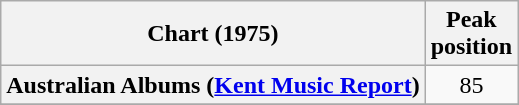<table class="wikitable sortable plainrowheaders">
<tr>
<th>Chart (1975)</th>
<th>Peak<br>position</th>
</tr>
<tr>
<th scope="row">Australian Albums (<a href='#'>Kent Music Report</a>)</th>
<td align="center">85</td>
</tr>
<tr>
</tr>
</table>
